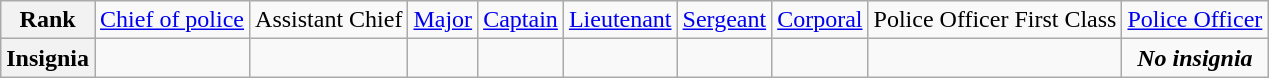<table class="wikitable">
<tr style="text-align:center;">
<th>Rank</th>
<td><a href='#'>Chief of police</a></td>
<td>Assistant Chief</td>
<td><a href='#'>Major</a></td>
<td><a href='#'>Captain</a></td>
<td><a href='#'>Lieutenant</a></td>
<td><a href='#'>Sergeant</a></td>
<td><a href='#'>Corporal</a></td>
<td>Police Officer First Class</td>
<td><a href='#'>Police Officer</a></td>
</tr>
<tr style="text-align:center;">
<th>Insignia</th>
<td></td>
<td></td>
<td></td>
<td></td>
<td></td>
<td></td>
<td></td>
<td></td>
<td><strong><em>No insignia</em></strong></td>
</tr>
</table>
